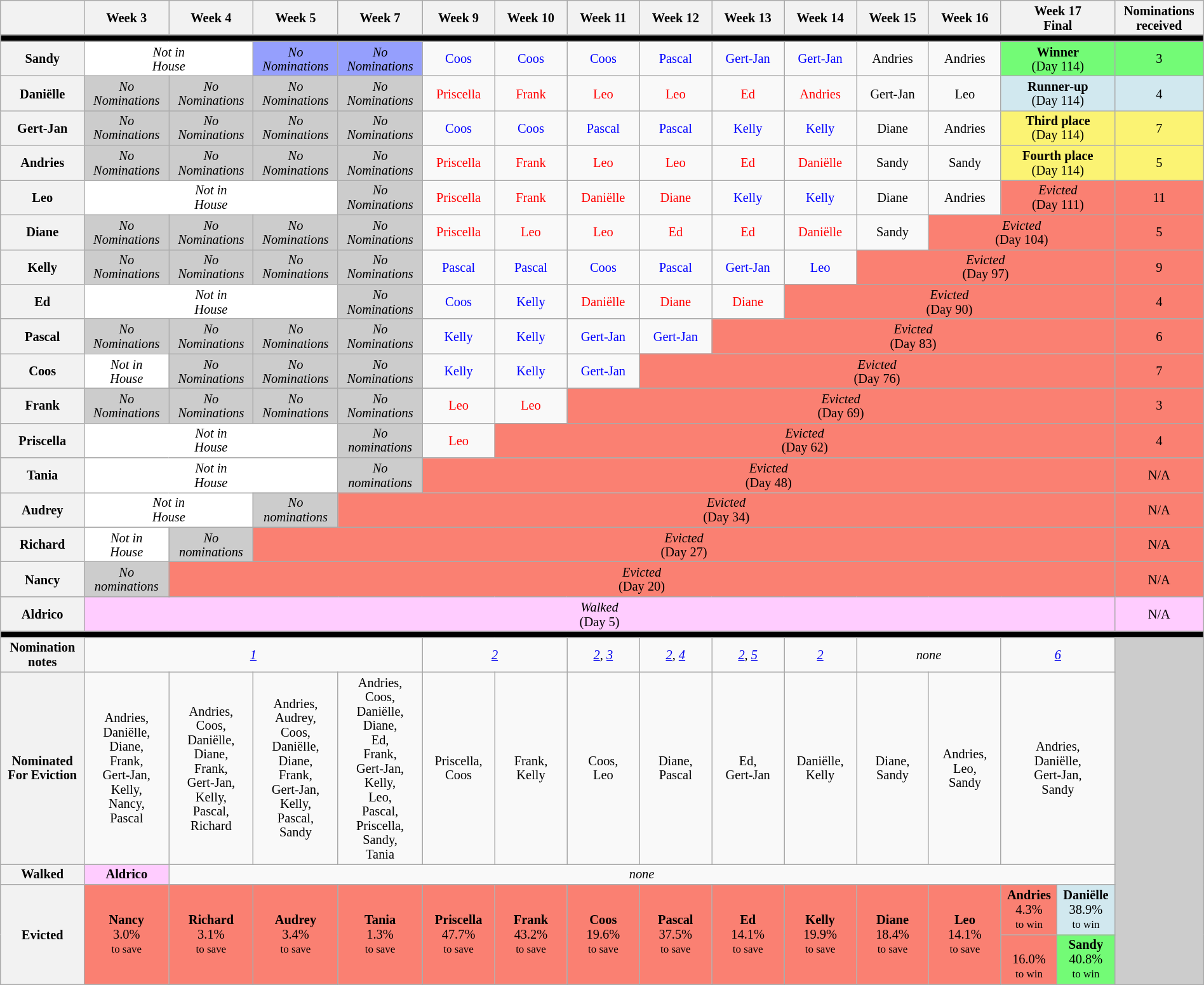<table class="wikitable" style="text-align:center; width:100%; font-size:85%; line-height:15px;">
<tr>
<th style="width:5%"></th>
<th style="width:5%">Week 3</th>
<th style="width:5%">Week 4</th>
<th style="width:5%">Week 5</th>
<th style="width:5%">Week 7</th>
<th style="width:5%">Week 9</th>
<th style="width:5%">Week 10</th>
<th style="width:5%">Week 11</th>
<th style="width:5%">Week 12</th>
<th style="width:5%">Week 13</th>
<th style="width:5%">Week 14</th>
<th style="width:5%">Week 15</th>
<th style="width:5%">Week 16</th>
<th style="width:5%" colspan="2">Week 17<br>Final</th>
<th style="width:5%">Nominations<br>received</th>
</tr>
<tr>
<th style="background:#000000" colspan="16"></th>
</tr>
<tr>
<th>Sandy</th>
<td style="background:#FFFFFF" colspan="2"><em>Not in<br>House</em></td>
<td style="background:#959FFD;"><em>No<br>Nominations</em></td>
<td style="background:#959FFD;"><em>No<br>Nominations</em></td>
<td style="color:blue">Coos</td>
<td style="color:blue">Coos</td>
<td style="color:blue">Coos</td>
<td style="color:blue">Pascal</td>
<td style="color:blue">Gert-Jan</td>
<td style="color:blue">Gert-Jan</td>
<td>Andries</td>
<td>Andries</td>
<td colspan="2" style="background:#73FB76"><strong>Winner</strong><br>(Day 114)</td>
<td style="background:#73FB76">3</td>
</tr>
<tr>
<th>Daniëlle</th>
<td style="background:#CCCCCC"><em>No<br>Nominations</em></td>
<td style="background:#CCCCCC"><em>No<br>Nominations</em></td>
<td style="background:#CCCCCC"><em>No<br>Nominations</em></td>
<td style="background:#CCCCCC"><em>No<br>Nominations</em></td>
<td style="color:red">Priscella</td>
<td style="color:red">Frank</td>
<td style="color:red">Leo</td>
<td style="color:red">Leo</td>
<td style="color:red">Ed</td>
<td style="color:red">Andries</td>
<td>Gert-Jan</td>
<td>Leo</td>
<td colspan="2" style="background:#D1E8EF"><strong>Runner-up</strong><br>(Day 114)</td>
<td style="background:#D1E8EF">4</td>
</tr>
<tr>
<th>Gert-Jan</th>
<td style="background:#CCCCCC"><em>No<br>Nominations</em></td>
<td style="background:#CCCCCC"><em>No<br>Nominations</em></td>
<td style="background:#CCCCCC"><em>No<br>Nominations</em></td>
<td style="background:#CCCCCC"><em>No<br>Nominations</em></td>
<td style="color:blue">Coos</td>
<td style="color:blue">Coos</td>
<td style="color:blue">Pascal</td>
<td style="color:blue">Pascal</td>
<td style="color:blue">Kelly</td>
<td style="color:blue">Kelly</td>
<td>Diane</td>
<td>Andries</td>
<td colspan="2" style="background:#FBF373"><strong>Third place</strong><br>(Day 114)</td>
<td style="background:#FBF373">7</td>
</tr>
<tr>
<th>Andries</th>
<td style="background:#CCCCCC"><em>No<br>Nominations</em></td>
<td style="background:#CCCCCC"><em>No<br>Nominations</em></td>
<td style="background:#CCCCCC"><em>No<br>Nominations</em></td>
<td style="background:#CCCCCC"><em>No<br>Nominations</em></td>
<td style="color:red">Priscella</td>
<td style="color:red">Frank</td>
<td style="color:red">Leo</td>
<td style="color:red">Leo</td>
<td style="color:red">Ed</td>
<td style="color:red">Daniëlle</td>
<td>Sandy</td>
<td>Sandy</td>
<td colspan="2" style="background:#FBF373"><strong>Fourth place</strong><br>(Day 114)</td>
<td style="background:#FBF373">5</td>
</tr>
<tr>
<th>Leo</th>
<td style="background:#FFFFFF" colspan="3"><em>Not in<br>House</em></td>
<td style="background:#CCCCCC"><em>No<br>Nominations</em></td>
<td style="color:red">Priscella</td>
<td style="color:red">Frank</td>
<td style="color:red">Daniëlle</td>
<td style="color:red">Diane</td>
<td style="color:blue">Kelly</td>
<td style="color:blue">Kelly</td>
<td>Diane</td>
<td>Andries</td>
<td style="background:#FA8072" colspan="2"><em>Evicted</em><br>(Day 111)</td>
<td style="background:#FA8072">11</td>
</tr>
<tr>
<th>Diane</th>
<td style="background:#CCCCCC"><em>No<br>Nominations</em></td>
<td style="background:#CCCCCC"><em>No<br>Nominations</em></td>
<td style="background:#CCCCCC"><em>No<br>Nominations</em></td>
<td style="background:#CCCCCC"><em>No<br>Nominations</em></td>
<td style="color:red">Priscella</td>
<td style="color:red">Leo</td>
<td style="color:red">Leo</td>
<td style="color:red">Ed</td>
<td style="color:red">Ed</td>
<td style="color:red">Daniëlle</td>
<td>Sandy</td>
<td style="background:#FA8072" colspan="3"><em>Evicted</em><br>(Day 104)</td>
<td style="background:#FA8072">5</td>
</tr>
<tr>
<th>Kelly</th>
<td style="background:#CCCCCC"><em>No<br>Nominations</em></td>
<td style="background:#CCCCCC"><em>No<br>Nominations</em></td>
<td style="background:#CCCCCC"><em>No<br>Nominations</em></td>
<td style="background:#CCCCCC"><em>No<br>Nominations</em></td>
<td style="color:blue">Pascal</td>
<td style="color:blue">Pascal</td>
<td style="color:blue">Coos</td>
<td style="color:blue">Pascal</td>
<td style="color:blue">Gert-Jan</td>
<td style="color:blue">Leo</td>
<td style="background:#FA8072" colspan="4"><em>Evicted</em><br>(Day 97)</td>
<td style="background:#FA8072">9</td>
</tr>
<tr>
<th>Ed</th>
<td style="background:#FFFFFF" colspan="3"><em>Not in<br>House</em></td>
<td style="background:#CCCCCC"><em>No<br>Nominations</em></td>
<td style="color:blue">Coos</td>
<td style="color:blue">Kelly</td>
<td style="color:red">Daniëlle</td>
<td style="color:red">Diane</td>
<td style="color:red">Diane</td>
<td style="background:#FA8072" colspan="5"><em>Evicted</em><br>(Day 90)</td>
<td style="background:#FA8072">4</td>
</tr>
<tr>
<th>Pascal</th>
<td style="background:#CCCCCC"><em>No<br>Nominations</em></td>
<td style="background:#CCCCCC"><em>No<br>Nominations</em></td>
<td style="background:#CCCCCC"><em>No<br>Nominations</em></td>
<td style="background:#CCCCCC"><em>No<br>Nominations</em></td>
<td style="color:blue">Kelly</td>
<td style="color:blue">Kelly</td>
<td style="color:blue">Gert-Jan</td>
<td style="color:blue">Gert-Jan</td>
<td style="background:#FA8072" colspan="6"><em>Evicted</em><br>(Day 83)</td>
<td style="background:#FA8072">6</td>
</tr>
<tr>
<th>Coos</th>
<td style="background:#FFFFFF"><em>Not in<br>House</em></td>
<td style="background:#CCCCCC"><em>No<br>Nominations</em></td>
<td style="background:#CCCCCC"><em>No<br>Nominations</em></td>
<td style="background:#CCCCCC"><em>No<br>Nominations</em></td>
<td style="color:blue">Kelly</td>
<td style="color:blue">Kelly</td>
<td style="color:blue">Gert-Jan</td>
<td style="background:#FA8072" colspan="7"><em>Evicted</em><br>(Day 76)</td>
<td style="background:#FA8072">7</td>
</tr>
<tr>
<th>Frank</th>
<td style="background:#CCCCCC"><em>No<br>Nominations</em></td>
<td style="background:#CCCCCC"><em>No<br>Nominations</em></td>
<td style="background:#CCCCCC"><em>No<br>Nominations</em></td>
<td style="background:#CCCCCC"><em>No<br>Nominations</em></td>
<td style="color:red">Leo</td>
<td style="color:red">Leo</td>
<td style="background:#FA8072" colspan="8"><em>Evicted</em><br>(Day 69)</td>
<td style="background:#FA8072">3</td>
</tr>
<tr>
<th>Priscella</th>
<td style="background:#FFFFFF" colspan="3"><em>Not in<br>House</em></td>
<td style="background:#CCCCCC"><em>No<br>nominations</em></td>
<td style="color:red">Leo</td>
<td style="background:#FA8072" colspan="9"><em>Evicted</em><br>(Day 62)</td>
<td style="background:#FA8072">4</td>
</tr>
<tr>
<th>Tania</th>
<td style="background:#FFFFFF" colspan="3"><em>Not in<br>House</em></td>
<td style="background:#CCCCCC"><em>No<br>nominations</em></td>
<td style="background:#FA8072" colspan="10"><em>Evicted</em><br>(Day 48)</td>
<td style="background:#FA8072">N/A</td>
</tr>
<tr>
<th>Audrey</th>
<td style="background:#FFFFFF" colspan="2"><em>Not in<br>House</em></td>
<td style="background:#CCCCCC"><em>No<br>nominations</em></td>
<td style="background:#FA8072" colspan="11"><em>Evicted</em><br>(Day 34)</td>
<td style="background:#FA8072">N/A</td>
</tr>
<tr>
<th>Richard</th>
<td style="background:#FFFFFF"><em>Not in<br>House</em></td>
<td style="background:#CCCCCC"><em>No<br>nominations</em></td>
<td style="background:#FA8072" colspan="12"><em>Evicted</em><br>(Day 27)</td>
<td style="background:#FA8072">N/A</td>
</tr>
<tr>
<th>Nancy</th>
<td style="background:#CCCCCC"><em>No<br>nominations</em></td>
<td style="background:#FA8072" colspan="13"><em>Evicted</em><br>(Day 20)</td>
<td style="background:#FA8072">N/A</td>
</tr>
<tr>
<th>Aldrico</th>
<td style="background:#FFCCFF" colspan="14"><em>Walked</em><br>(Day 5)</td>
<td style="background:#FFCCFF">N/A</td>
</tr>
<tr>
<th style="background:#000000" colspan="16"></th>
</tr>
<tr>
<th>Nomination notes</th>
<td colspan="4"><em><a href='#'>1</a></em></td>
<td colspan="2"><em><a href='#'>2</a></em></td>
<td><em><a href='#'>2</a></em>, <em><a href='#'>3</a></em></td>
<td><em><a href='#'>2</a></em>, <em><a href='#'>4</a></em></td>
<td><em><a href='#'>2</a></em>, <em><a href='#'>5</a></em></td>
<td><em><a href='#'>2</a></em></td>
<td colspan="2"><em>none</em></td>
<td colspan="2"><em><a href='#'>6</a></em></td>
<td style="background:#ccc" rowspan="5"></td>
</tr>
<tr>
<th>Nominated<br>For Eviction</th>
<td>Andries,<br>Daniëlle,<br>Diane,<br>Frank,<br>Gert-Jan,<br>Kelly,<br>Nancy,<br>Pascal</td>
<td>Andries,<br>Coos,<br>Daniëlle,<br>Diane,<br>Frank,<br>Gert-Jan,<br>Kelly,<br>Pascal,<br>Richard</td>
<td>Andries,<br>Audrey,<br>Coos,<br>Daniëlle,<br>Diane,<br>Frank,<br>Gert-Jan,<br>Kelly,<br>Pascal,<br>Sandy</td>
<td>Andries,<br>Coos,<br>Daniëlle,<br>Diane,<br>Ed,<br>Frank,<br>Gert-Jan,<br>Kelly,<br>Leo,<br>Pascal,<br>Priscella,<br>Sandy,<br>Tania</td>
<td>Priscella,<br>Coos</td>
<td>Frank,<br>Kelly</td>
<td>Coos,<br>Leo</td>
<td>Diane,<br>Pascal</td>
<td>Ed,<br>Gert-Jan</td>
<td>Daniëlle,<br>Kelly</td>
<td>Diane,<br>Sandy</td>
<td>Andries,<br>Leo,<br>Sandy</td>
<td colspan="2">Andries,<br>Daniëlle,<br>Gert-Jan,<br>Sandy</td>
</tr>
<tr>
<th>Walked</th>
<td style="background:#FFCCFF"><strong>Aldrico</strong></td>
<td colspan="13"><em>none</em></td>
</tr>
<tr>
<th rowspan="2">Evicted</th>
<td style="background:#FA8072" rowspan="2"><strong>Nancy</strong><br>3.0%<br><small>to save</small></td>
<td style="background:#FA8072" rowspan="2"><strong>Richard</strong><br>3.1%<br><small>to save</small></td>
<td style="background:#FA8072" rowspan="2"><strong>Audrey</strong><br>3.4%<br><small>to save</small></td>
<td style="background:#FA8072" rowspan="2"><strong>Tania</strong><br>1.3%<br><small>to save</small></td>
<td style="background:#FA8072" rowspan="2"><strong>Priscella</strong><br>47.7%<br><small>to save</small></td>
<td style="background:#FA8072" rowspan="2"><strong>Frank</strong><br>43.2%<br><small>to save</small></td>
<td style="background:#FA8072" rowspan="2"><strong>Coos</strong><br>19.6%<br><small>to save</small></td>
<td style="background:#FA8072" rowspan="2"><strong>Pascal</strong><br>37.5%<br><small>to save</small></td>
<td style="background:#FA8072" rowspan="2"><strong>Ed</strong><br>14.1%<br><small>to save</small></td>
<td style="background:#FA8072" rowspan="2"><strong>Kelly</strong><br>19.9%<br><small>to save</small></td>
<td style="background:#FA8072" rowspan="2"><strong>Diane</strong><br>18.4%<br><small>to save</small></td>
<td style="background:#FA8072" rowspan="2"><strong>Leo</strong><br>14.1%<br><small>to save</small></td>
<td style="background:#FA8072"><strong>Andries</strong><br>4.3%<br><small>to win</small></td>
<td style="background:#D1E8EF"><strong>Daniëlle</strong><br>38.9%<br><small>to win</small></td>
</tr>
<tr>
<td style="background:#FA8072"><br>16.0%<br><small>to win</small></td>
<td style="background:#73FB76"><strong>Sandy</strong><br>40.8%<br><small>to win</small></td>
</tr>
</table>
